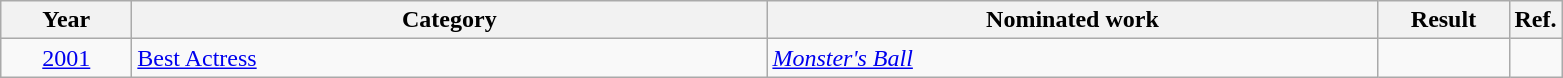<table class=wikitable>
<tr>
<th scope="col" style="width:5em;">Year</th>
<th scope="col" style="width:26em;">Category</th>
<th scope="col" style="width:25em;">Nominated work</th>
<th scope="col" style="width:5em;">Result</th>
<th>Ref.</th>
</tr>
<tr>
<td style="text-align:center;"><a href='#'>2001</a></td>
<td><a href='#'>Best Actress</a></td>
<td><em><a href='#'>Monster's Ball</a></em></td>
<td></td>
<td style="text-align:center;"></td>
</tr>
</table>
